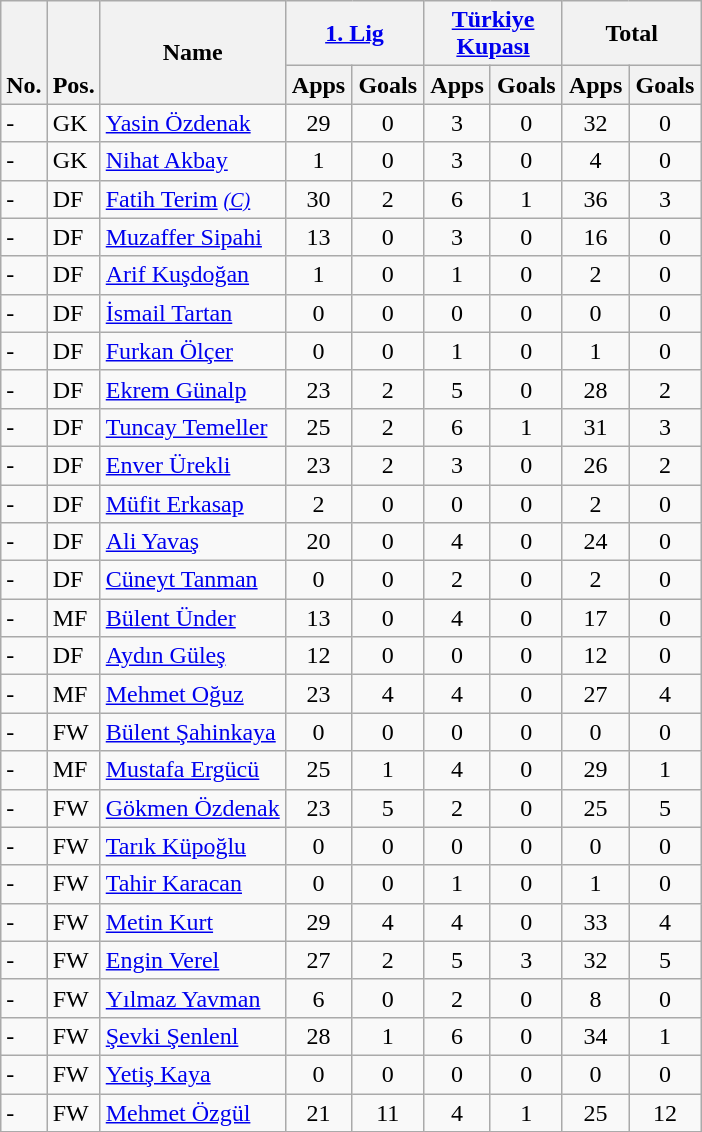<table class="wikitable" style="text-align:center">
<tr>
<th rowspan="2" valign="bottom">No.</th>
<th rowspan="2" valign="bottom">Pos.</th>
<th rowspan="2">Name</th>
<th colspan="2" width="85"><a href='#'>1. Lig</a></th>
<th colspan="2" width="85"><a href='#'>Türkiye Kupası</a></th>
<th colspan="2" width="85">Total</th>
</tr>
<tr>
<th>Apps</th>
<th>Goals</th>
<th>Apps</th>
<th>Goals</th>
<th>Apps</th>
<th>Goals</th>
</tr>
<tr>
<td align="left">-</td>
<td align="left">GK</td>
<td align="left"> <a href='#'>Yasin Özdenak</a></td>
<td>29</td>
<td>0</td>
<td>3</td>
<td>0</td>
<td>32</td>
<td>0</td>
</tr>
<tr>
<td align="left">-</td>
<td align="left">GK</td>
<td align="left"> <a href='#'>Nihat Akbay</a></td>
<td>1</td>
<td>0</td>
<td>3</td>
<td>0</td>
<td>4</td>
<td>0</td>
</tr>
<tr>
<td align="left">-</td>
<td align="left">DF</td>
<td align="left"> <a href='#'>Fatih Terim</a> <small><em><a href='#'>(C)</a></em></small></td>
<td>30</td>
<td>2</td>
<td>6</td>
<td>1</td>
<td>36</td>
<td>3</td>
</tr>
<tr>
<td align="left">-</td>
<td align="left">DF</td>
<td align="left"> <a href='#'>Muzaffer Sipahi</a></td>
<td>13</td>
<td>0</td>
<td>3</td>
<td>0</td>
<td>16</td>
<td>0</td>
</tr>
<tr>
<td align="left">-</td>
<td align="left">DF</td>
<td align="left"> <a href='#'>Arif Kuşdoğan</a></td>
<td>1</td>
<td>0</td>
<td>1</td>
<td>0</td>
<td>2</td>
<td>0</td>
</tr>
<tr>
<td align="left">-</td>
<td align="left">DF</td>
<td align="left"> <a href='#'>İsmail Tartan</a></td>
<td>0</td>
<td>0</td>
<td>0</td>
<td>0</td>
<td>0</td>
<td>0</td>
</tr>
<tr>
<td align="left">-</td>
<td align="left">DF</td>
<td align="left"> <a href='#'>Furkan Ölçer</a></td>
<td>0</td>
<td>0</td>
<td>1</td>
<td>0</td>
<td>1</td>
<td>0</td>
</tr>
<tr>
<td align="left">-</td>
<td align="left">DF</td>
<td align="left"> <a href='#'>Ekrem Günalp</a></td>
<td>23</td>
<td>2</td>
<td>5</td>
<td>0</td>
<td>28</td>
<td>2</td>
</tr>
<tr>
<td align="left">-</td>
<td align="left">DF</td>
<td align="left"> <a href='#'>Tuncay Temeller</a></td>
<td>25</td>
<td>2</td>
<td>6</td>
<td>1</td>
<td>31</td>
<td>3</td>
</tr>
<tr>
<td align="left">-</td>
<td align="left">DF</td>
<td align="left"> <a href='#'>Enver Ürekli</a></td>
<td>23</td>
<td>2</td>
<td>3</td>
<td>0</td>
<td>26</td>
<td>2</td>
</tr>
<tr>
<td align="left">-</td>
<td align="left">DF</td>
<td align="left"> <a href='#'>Müfit Erkasap</a></td>
<td>2</td>
<td>0</td>
<td>0</td>
<td>0</td>
<td>2</td>
<td>0</td>
</tr>
<tr>
<td align="left">-</td>
<td align="left">DF</td>
<td align="left"> <a href='#'>Ali Yavaş</a></td>
<td>20</td>
<td>0</td>
<td>4</td>
<td>0</td>
<td>24</td>
<td>0</td>
</tr>
<tr>
<td align="left">-</td>
<td align="left">DF</td>
<td align="left"> <a href='#'>Cüneyt Tanman</a></td>
<td>0</td>
<td>0</td>
<td>2</td>
<td>0</td>
<td>2</td>
<td>0</td>
</tr>
<tr>
<td align="left">-</td>
<td align="left">MF</td>
<td align="left"> <a href='#'>Bülent Ünder</a></td>
<td>13</td>
<td>0</td>
<td>4</td>
<td>0</td>
<td>17</td>
<td>0</td>
</tr>
<tr>
<td align="left">-</td>
<td align="left">DF</td>
<td align="left"> <a href='#'>Aydın Güleş</a></td>
<td>12</td>
<td>0</td>
<td>0</td>
<td>0</td>
<td>12</td>
<td>0</td>
</tr>
<tr>
<td align="left">-</td>
<td align="left">MF</td>
<td align="left"> <a href='#'>Mehmet Oğuz</a></td>
<td>23</td>
<td>4</td>
<td>4</td>
<td>0</td>
<td>27</td>
<td>4</td>
</tr>
<tr>
<td align="left">-</td>
<td align="left">FW</td>
<td align="left"> <a href='#'>Bülent Şahinkaya</a></td>
<td>0</td>
<td>0</td>
<td>0</td>
<td>0</td>
<td>0</td>
<td>0</td>
</tr>
<tr>
<td align="left">-</td>
<td align="left">MF</td>
<td align="left"> <a href='#'>Mustafa Ergücü</a></td>
<td>25</td>
<td>1</td>
<td>4</td>
<td>0</td>
<td>29</td>
<td>1</td>
</tr>
<tr>
<td align="left">-</td>
<td align="left">FW</td>
<td align="left"> <a href='#'>Gökmen Özdenak</a></td>
<td>23</td>
<td>5</td>
<td>2</td>
<td>0</td>
<td>25</td>
<td>5</td>
</tr>
<tr>
<td align="left">-</td>
<td align="left">FW</td>
<td align="left"> <a href='#'>Tarık Küpoğlu</a></td>
<td>0</td>
<td>0</td>
<td>0</td>
<td>0</td>
<td>0</td>
<td>0</td>
</tr>
<tr>
<td align="left">-</td>
<td align="left">FW</td>
<td align="left"> <a href='#'>Tahir Karacan</a></td>
<td>0</td>
<td>0</td>
<td>1</td>
<td>0</td>
<td>1</td>
<td>0</td>
</tr>
<tr>
<td align="left">-</td>
<td align="left">FW</td>
<td align="left"> <a href='#'>Metin Kurt</a></td>
<td>29</td>
<td>4</td>
<td>4</td>
<td>0</td>
<td>33</td>
<td>4</td>
</tr>
<tr>
<td align="left">-</td>
<td align="left">FW</td>
<td align="left"> <a href='#'>Engin Verel</a></td>
<td>27</td>
<td>2</td>
<td>5</td>
<td>3</td>
<td>32</td>
<td>5</td>
</tr>
<tr>
<td align="left">-</td>
<td align="left">FW</td>
<td align="left"> <a href='#'>Yılmaz Yavman</a></td>
<td>6</td>
<td>0</td>
<td>2</td>
<td>0</td>
<td>8</td>
<td>0</td>
</tr>
<tr>
<td align="left">-</td>
<td align="left">FW</td>
<td align="left"> <a href='#'>Şevki Şenlenl</a></td>
<td>28</td>
<td>1</td>
<td>6</td>
<td>0</td>
<td>34</td>
<td>1</td>
</tr>
<tr>
<td align="left">-</td>
<td align="left">FW</td>
<td align="left"> <a href='#'>Yetiş Kaya</a></td>
<td>0</td>
<td>0</td>
<td>0</td>
<td>0</td>
<td>0</td>
<td>0</td>
</tr>
<tr>
<td align="left">-</td>
<td align="left">FW</td>
<td align="left"> <a href='#'>Mehmet Özgül</a></td>
<td>21</td>
<td>11</td>
<td>4</td>
<td>1</td>
<td>25</td>
<td>12</td>
</tr>
<tr>
</tr>
</table>
